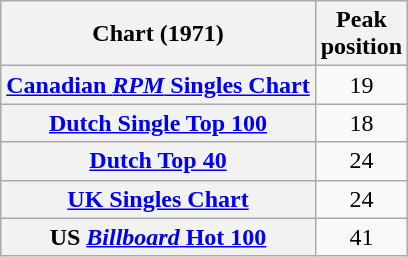<table class="wikitable sortable plainrowheaders">
<tr>
<th>Chart (1971)</th>
<th>Peak<br>position</th>
</tr>
<tr>
<th scope=row><a href='#'>Canadian <em>RPM</em> Singles Chart</a></th>
<td style="text-align:center;">19</td>
</tr>
<tr>
<th scope=row><a href='#'>Dutch Single Top 100</a></th>
<td style="text-align:center;">18</td>
</tr>
<tr>
<th scope=row><a href='#'>Dutch Top 40</a></th>
<td style="text-align:center;">24</td>
</tr>
<tr>
<th scope=row><a href='#'>UK Singles Chart</a></th>
<td style="text-align:center;">24</td>
</tr>
<tr>
<th scope=row>US <a href='#'><em>Billboard</em> Hot 100</a></th>
<td style="text-align:center;">41</td>
</tr>
</table>
